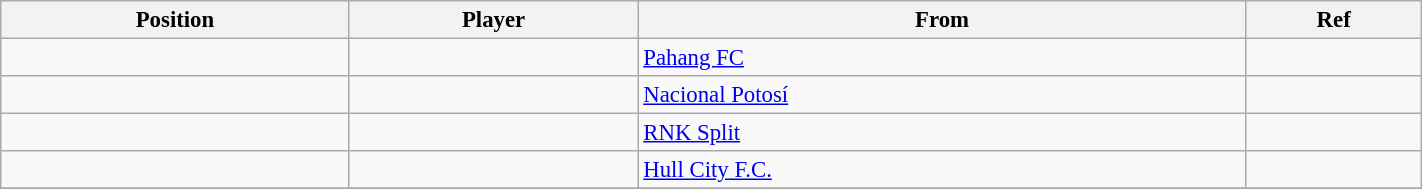<table class="wikitable sortable" style="width:75%; text-align:center; font-size:95%; text-align:left;">
<tr>
<th><strong>Position</strong></th>
<th><strong>Player</strong></th>
<th><strong>From</strong></th>
<th><strong>Ref</strong></th>
</tr>
<tr>
<td></td>
<td></td>
<td> <a href='#'>Pahang FC</a></td>
<td></td>
</tr>
<tr>
<td></td>
<td></td>
<td> <a href='#'>Nacional Potosí</a></td>
<td></td>
</tr>
<tr>
<td></td>
<td></td>
<td> <a href='#'>RNK Split</a></td>
<td></td>
</tr>
<tr>
<td></td>
<td></td>
<td> <a href='#'>Hull City F.C.</a></td>
<td></td>
</tr>
<tr>
</tr>
</table>
